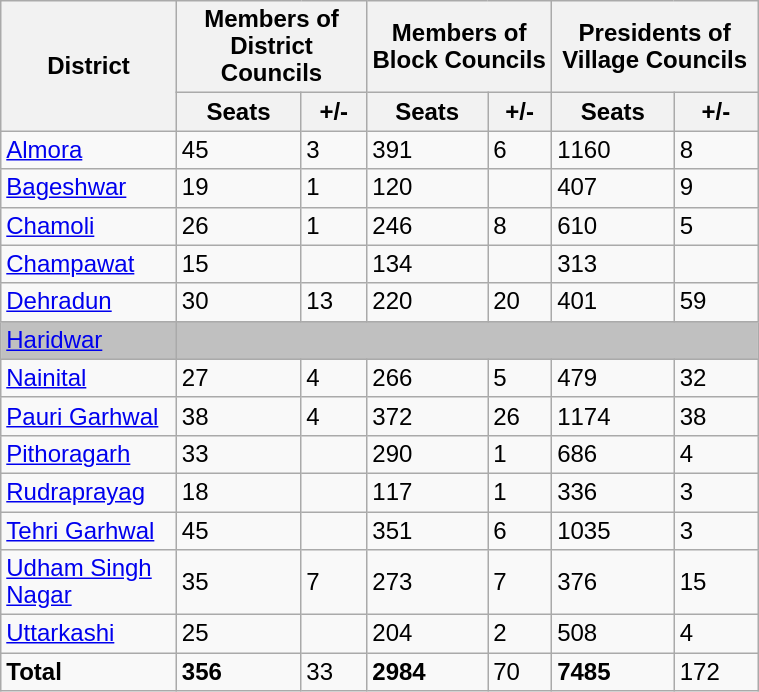<table width="40%" cellpadding="2" cellspacing="0" border="1" style="border-collapse: collapse; border: 2px black; font-size: x-big; font-family: arial" class="wikitable sortable">
<tr>
<th rowspan=2>District</th>
<th colspan=2>Members of District Councils</th>
<th colspan=2>Members of Block Councils</th>
<th colspan=2>Presidents of Village Councils</th>
</tr>
<tr>
<th>Seats</th>
<th>+/-</th>
<th>Seats</th>
<th>+/-</th>
<th>Seats</th>
<th>+/-</th>
</tr>
<tr>
<td><a href='#'>Almora</a></td>
<td>45</td>
<td> 3</td>
<td>391</td>
<td> 6</td>
<td>1160</td>
<td> 8</td>
</tr>
<tr>
<td><a href='#'>Bageshwar</a></td>
<td>19</td>
<td> 1</td>
<td>120</td>
<td></td>
<td>407</td>
<td> 9</td>
</tr>
<tr>
<td><a href='#'>Chamoli</a></td>
<td>26</td>
<td> 1</td>
<td>246</td>
<td> 8</td>
<td>610</td>
<td> 5</td>
</tr>
<tr>
<td><a href='#'>Champawat</a></td>
<td>15</td>
<td></td>
<td>134</td>
<td></td>
<td>313</td>
<td></td>
</tr>
<tr>
<td><a href='#'>Dehradun</a></td>
<td>30</td>
<td> 13</td>
<td>220</td>
<td> 20</td>
<td>401</td>
<td> 59</td>
</tr>
<tr>
<td style="background-color:Silver"><a href='#'>Haridwar</a></td>
<td style="background-color:Silver"; colspan=6></td>
</tr>
<tr>
<td><a href='#'>Nainital</a></td>
<td>27</td>
<td> 4</td>
<td>266</td>
<td> 5</td>
<td>479</td>
<td> 32</td>
</tr>
<tr>
<td><a href='#'>Pauri Garhwal</a></td>
<td>38</td>
<td> 4</td>
<td>372</td>
<td> 26</td>
<td>1174</td>
<td> 38</td>
</tr>
<tr>
<td><a href='#'>Pithoragarh</a></td>
<td>33</td>
<td></td>
<td>290</td>
<td> 1</td>
<td>686</td>
<td> 4</td>
</tr>
<tr>
<td><a href='#'>Rudraprayag</a></td>
<td>18</td>
<td></td>
<td>117</td>
<td> 1</td>
<td>336</td>
<td> 3</td>
</tr>
<tr>
<td><a href='#'>Tehri Garhwal</a></td>
<td>45</td>
<td></td>
<td>351</td>
<td> 6</td>
<td>1035</td>
<td> 3</td>
</tr>
<tr>
<td><a href='#'>Udham Singh Nagar</a></td>
<td>35</td>
<td> 7</td>
<td>273</td>
<td> 7</td>
<td>376</td>
<td> 15</td>
</tr>
<tr>
<td><a href='#'>Uttarkashi</a></td>
<td>25</td>
<td></td>
<td>204</td>
<td> 2</td>
<td>508</td>
<td> 4</td>
</tr>
<tr>
<td><strong>Total</strong></td>
<td><strong>356</strong></td>
<td> 33</td>
<td><strong>2984</strong></td>
<td> 70</td>
<td><strong>7485</strong></td>
<td> 172</td>
</tr>
</table>
